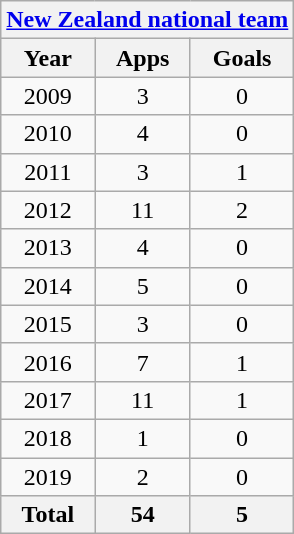<table class="wikitable" style="text-align:center">
<tr>
<th colspan=3><a href='#'>New Zealand national team</a></th>
</tr>
<tr>
<th>Year</th>
<th>Apps</th>
<th>Goals</th>
</tr>
<tr>
<td>2009</td>
<td>3</td>
<td>0</td>
</tr>
<tr>
<td>2010</td>
<td>4</td>
<td>0</td>
</tr>
<tr>
<td>2011</td>
<td>3</td>
<td>1</td>
</tr>
<tr>
<td>2012</td>
<td>11</td>
<td>2</td>
</tr>
<tr>
<td>2013</td>
<td>4</td>
<td>0</td>
</tr>
<tr>
<td>2014</td>
<td>5</td>
<td>0</td>
</tr>
<tr>
<td>2015</td>
<td>3</td>
<td>0</td>
</tr>
<tr>
<td>2016</td>
<td>7</td>
<td>1</td>
</tr>
<tr>
<td>2017</td>
<td>11</td>
<td>1</td>
</tr>
<tr>
<td>2018</td>
<td>1</td>
<td>0</td>
</tr>
<tr>
<td>2019</td>
<td>2</td>
<td>0</td>
</tr>
<tr>
<th>Total</th>
<th>54</th>
<th>5</th>
</tr>
</table>
